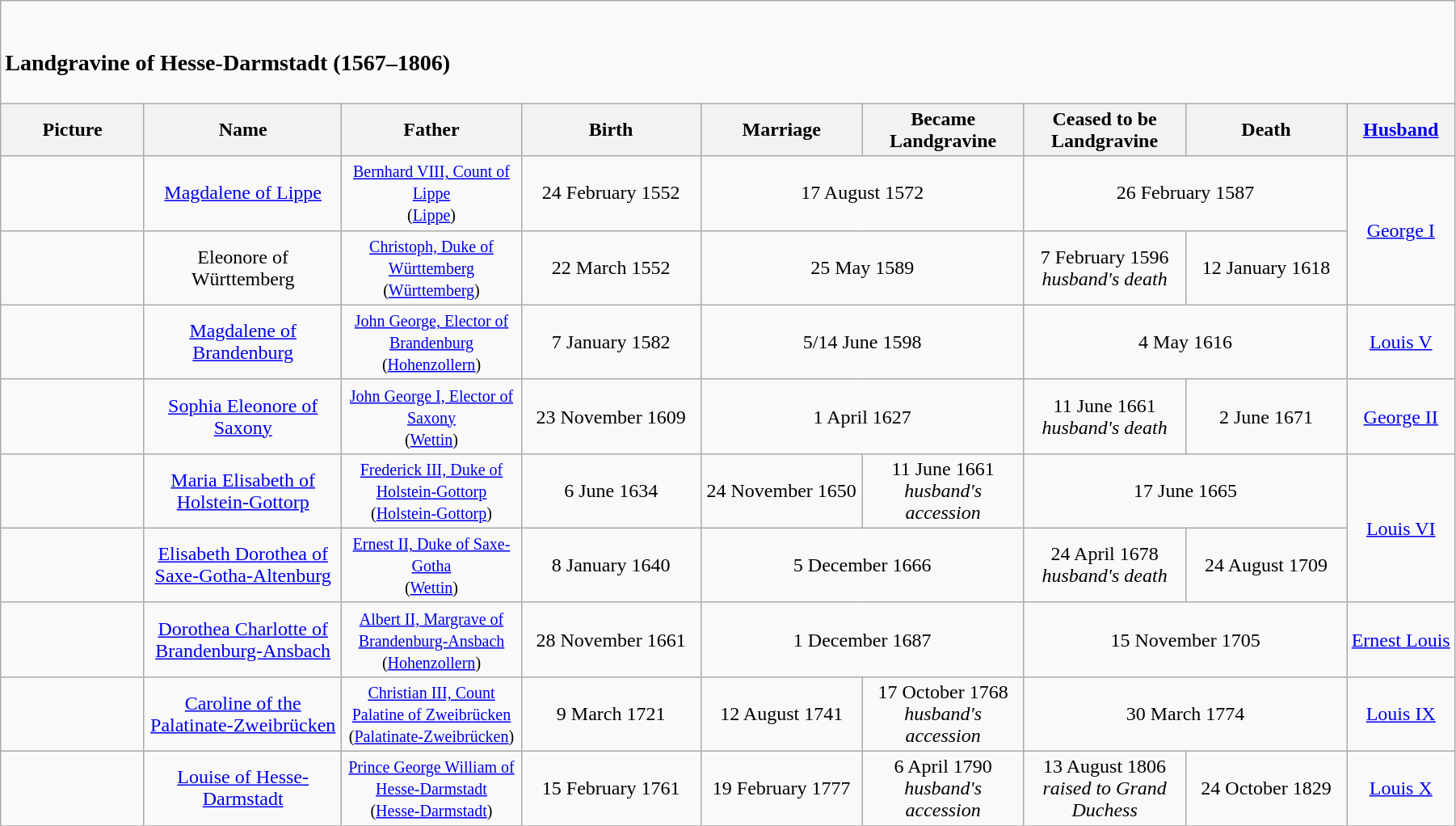<table width=95% class="wikitable">
<tr>
<td colspan="9"><br><h3>Landgravine of Hesse-Darmstadt (1567–1806)</h3></td>
</tr>
<tr>
<th width = "8%">Picture</th>
<th width = "11%">Name</th>
<th width = "10%">Father</th>
<th width = "10%">Birth</th>
<th width = "9%">Marriage</th>
<th width = "9%">Became Landgravine</th>
<th width = "9%">Ceased to be Landgravine</th>
<th width = "9%">Death</th>
<th width = "6%"><a href='#'>Husband</a></th>
</tr>
<tr>
<td align="center"></td>
<td align="center"><a href='#'>Magdalene of Lippe</a></td>
<td align="center"><small><a href='#'>Bernhard VIII, Count of Lippe</a><br>(<a href='#'>Lippe</a>)</small></td>
<td align="center">24 February 1552</td>
<td align="center" colspan="2">17 August 1572</td>
<td align="center" colspan="2">26 February 1587</td>
<td align="center" rowspan="2"><a href='#'>George I</a></td>
</tr>
<tr>
<td align="center"></td>
<td align="center">Eleonore of Württemberg</td>
<td align="center"><small><a href='#'>Christoph, Duke of Württemberg</a><br>(<a href='#'>Württemberg</a>)</small></td>
<td align="center">22 March 1552</td>
<td align="center" colspan="2">25 May 1589</td>
<td align="center">7 February 1596<br><em>husband's death</em></td>
<td align="center">12 January 1618</td>
</tr>
<tr>
<td align="center"></td>
<td align="center"><a href='#'>Magdalene of Brandenburg</a></td>
<td align="center"><small><a href='#'>John George, Elector of Brandenburg</a><br>(<a href='#'>Hohenzollern</a>)</small></td>
<td align="center">7 January 1582</td>
<td align="center" colspan="2">5/14 June 1598</td>
<td align="center" colspan="2">4 May 1616</td>
<td align="center"><a href='#'>Louis V</a></td>
</tr>
<tr>
<td align="center"></td>
<td align="center"><a href='#'>Sophia Eleonore of Saxony</a></td>
<td align="center"><small><a href='#'>John George I, Elector of Saxony</a><br>(<a href='#'>Wettin</a>)</small></td>
<td align="center">23 November 1609</td>
<td align="center" colspan="2">1 April 1627</td>
<td align="center">11 June 1661<br><em>husband's death</em></td>
<td align="center">2 June 1671</td>
<td align="center"><a href='#'>George II</a></td>
</tr>
<tr>
<td align="center"></td>
<td align="center"><a href='#'>Maria Elisabeth of Holstein-Gottorp</a></td>
<td align="center"><small><a href='#'>Frederick III, Duke of Holstein-Gottorp</a><br>(<a href='#'>Holstein-Gottorp</a>)</small></td>
<td align="center">6 June 1634</td>
<td align="center">24 November 1650</td>
<td align="center">11 June 1661<br><em>husband's accession</em></td>
<td align="center" colspan="2">17 June 1665</td>
<td align="center" rowspan="2"><a href='#'>Louis VI</a></td>
</tr>
<tr>
<td align="center"></td>
<td align="center"><a href='#'>Elisabeth Dorothea of Saxe-Gotha-Altenburg</a></td>
<td align="center"><small><a href='#'>Ernest II, Duke of Saxe-Gotha</a><br>(<a href='#'>Wettin</a>)</small></td>
<td align="center">8 January 1640</td>
<td align="center" colspan="2">5 December 1666</td>
<td align="center">24 April 1678<br><em>husband's death</em></td>
<td align="center">24 August 1709</td>
</tr>
<tr>
<td align="center"></td>
<td align="center"><a href='#'>Dorothea Charlotte of Brandenburg-Ansbach</a></td>
<td align="center"><small><a href='#'>Albert II, Margrave of Brandenburg-Ansbach</a><br>(<a href='#'>Hohenzollern</a>)</small></td>
<td align="center">28 November 1661</td>
<td align="center" colspan="2">1 December 1687</td>
<td align="center" colspan="2">15 November 1705</td>
<td align="center"><a href='#'>Ernest Louis</a></td>
</tr>
<tr>
<td align="center"></td>
<td align="center"><a href='#'>Caroline of the Palatinate-Zweibrücken</a></td>
<td align="center"><small><a href='#'>Christian III, Count Palatine of Zweibrücken</a><br>(<a href='#'>Palatinate-Zweibrücken</a>)</small></td>
<td align="center">9 March 1721</td>
<td align="center">12 August 1741</td>
<td align="center">17 October 1768<br><em>husband's accession</em></td>
<td align="center" colspan="2">30 March 1774</td>
<td align="center"><a href='#'>Louis IX</a></td>
</tr>
<tr>
<td align="center"></td>
<td align="center"><a href='#'>Louise of Hesse-Darmstadt</a></td>
<td align="center"><small><a href='#'>Prince George William of Hesse-Darmstadt</a><br>(<a href='#'>Hesse-Darmstadt</a>)</small></td>
<td align="center">15 February 1761</td>
<td align="center">19 February 1777</td>
<td align="center">6 April 1790<br><em>husband's accession</em></td>
<td align="center">13 August 1806<br><em>raised to Grand Duchess</em></td>
<td align="center">24 October 1829</td>
<td align="center"><a href='#'>Louis X</a></td>
</tr>
<tr>
</tr>
</table>
